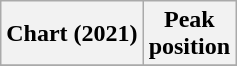<table class="wikitable plainrowheaders" style="text-align:center">
<tr>
<th scope="col">Chart (2021)</th>
<th scope="col">Peak<br>position</th>
</tr>
<tr>
</tr>
</table>
